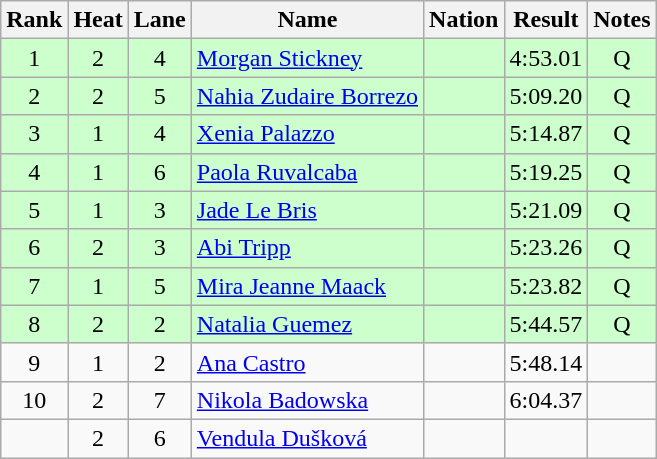<table class="wikitable sortable" style="text-align:center">
<tr>
<th>Rank</th>
<th>Heat</th>
<th>Lane</th>
<th>Name</th>
<th>Nation</th>
<th>Result</th>
<th>Notes</th>
</tr>
<tr bgcolor=ccffcc>
<td>1</td>
<td>2</td>
<td>4</td>
<td align=left><a href='#'>Morgan Stickney</a></td>
<td align=left></td>
<td>4:53.01</td>
<td>Q</td>
</tr>
<tr bgcolor=ccffcc>
<td>2</td>
<td>2</td>
<td>5</td>
<td align=left><a href='#'>Nahia Zudaire Borrezo</a></td>
<td align=left></td>
<td>5:09.20</td>
<td>Q</td>
</tr>
<tr bgcolor=ccffcc>
<td>3</td>
<td>1</td>
<td>4</td>
<td align=left><a href='#'>Xenia Palazzo</a></td>
<td align=left></td>
<td>5:14.87</td>
<td>Q</td>
</tr>
<tr bgcolor=ccffcc>
<td>4</td>
<td>1</td>
<td>6</td>
<td align=left><a href='#'>Paola Ruvalcaba</a></td>
<td align=left></td>
<td>5:19.25</td>
<td>Q</td>
</tr>
<tr bgcolor=ccffcc>
<td>5</td>
<td>1</td>
<td>3</td>
<td align=left><a href='#'>Jade Le Bris</a></td>
<td align=left></td>
<td>5:21.09</td>
<td>Q</td>
</tr>
<tr bgcolor=ccffcc>
<td>6</td>
<td>2</td>
<td>3</td>
<td align=left><a href='#'>Abi Tripp</a></td>
<td align=left></td>
<td>5:23.26</td>
<td>Q</td>
</tr>
<tr bgcolor=ccffcc>
<td>7</td>
<td>1</td>
<td>5</td>
<td align=left><a href='#'>Mira Jeanne Maack</a></td>
<td align=left></td>
<td>5:23.82</td>
<td>Q</td>
</tr>
<tr bgcolor=ccffcc>
<td>8</td>
<td>2</td>
<td>2</td>
<td align=left><a href='#'>Natalia Guemez</a></td>
<td align=left></td>
<td>5:44.57</td>
<td>Q</td>
</tr>
<tr>
<td>9</td>
<td>1</td>
<td>2</td>
<td align=left><a href='#'>Ana Castro</a></td>
<td align=left></td>
<td>5:48.14</td>
<td></td>
</tr>
<tr>
<td>10</td>
<td>2</td>
<td>7</td>
<td align=left><a href='#'>Nikola Badowska</a></td>
<td align=left></td>
<td>6:04.37</td>
<td></td>
</tr>
<tr>
<td></td>
<td>2</td>
<td>6</td>
<td align=left><a href='#'>Vendula Dušková</a></td>
<td align=left></td>
<td data-sort-value=9:99.99></td>
<td></td>
</tr>
</table>
